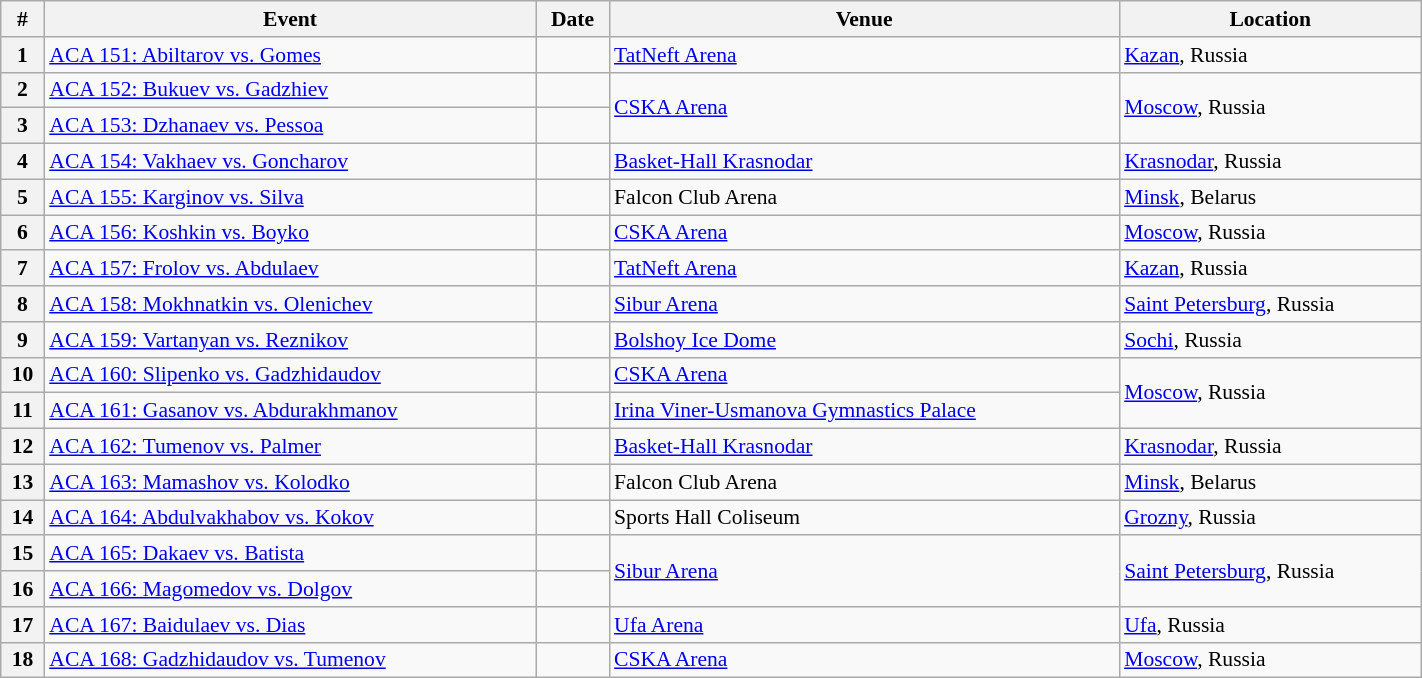<table class="wikitable" style="width:75%; font-size:90%;">
<tr>
<th scope="col">#</th>
<th scope="col">Event</th>
<th scope="col">Date</th>
<th scope="col">Venue</th>
<th scope="col">Location</th>
</tr>
<tr>
<th>1</th>
<td><a href='#'>ACA 151: Abiltarov vs. Gomes</a></td>
<td></td>
<td><a href='#'>TatNeft Arena</a></td>
<td><a href='#'>Kazan</a>, Russia</td>
</tr>
<tr>
<th>2</th>
<td><a href='#'>ACA 152: Bukuev vs. Gadzhiev</a></td>
<td></td>
<td rowspan=2><a href='#'>CSKA Arena</a></td>
<td rowspan=2><a href='#'>Moscow</a>, Russia</td>
</tr>
<tr>
<th>3</th>
<td><a href='#'>ACA 153: Dzhanaev vs. Pessoa</a></td>
<td></td>
</tr>
<tr>
<th>4</th>
<td><a href='#'>ACA 154: Vakhaev vs. Goncharov</a></td>
<td></td>
<td><a href='#'>Basket-Hall Krasnodar</a></td>
<td><a href='#'>Krasnodar</a>, Russia</td>
</tr>
<tr>
<th>5</th>
<td><a href='#'>ACA 155: Karginov vs. Silva</a></td>
<td></td>
<td>Falcon Club Arena</td>
<td><a href='#'>Minsk</a>, Belarus</td>
</tr>
<tr>
<th>6</th>
<td><a href='#'>ACA 156: Koshkin vs. Boyko</a></td>
<td></td>
<td><a href='#'>CSKA Arena</a></td>
<td><a href='#'>Moscow</a>, Russia</td>
</tr>
<tr>
<th>7</th>
<td><a href='#'>ACA 157: Frolov vs. Abdulaev</a></td>
<td></td>
<td><a href='#'>TatNeft Arena</a></td>
<td><a href='#'>Kazan</a>, Russia</td>
</tr>
<tr>
<th>8</th>
<td><a href='#'>ACA 158: Mokhnatkin vs. Olenichev</a></td>
<td></td>
<td><a href='#'>Sibur Arena</a></td>
<td><a href='#'>Saint Petersburg</a>, Russia</td>
</tr>
<tr>
<th>9</th>
<td><a href='#'>ACA 159: Vartanyan vs. Reznikov</a></td>
<td></td>
<td><a href='#'>Bolshoy Ice Dome</a></td>
<td><a href='#'>Sochi</a>, Russia</td>
</tr>
<tr>
<th>10</th>
<td><a href='#'>ACA 160: Slipenko vs. Gadzhidaudov</a></td>
<td></td>
<td><a href='#'>CSKA Arena</a></td>
<td rowspan=2><a href='#'>Moscow</a>, Russia</td>
</tr>
<tr>
<th>11</th>
<td><a href='#'>ACA 161: Gasanov vs. Abdurakhmanov</a></td>
<td></td>
<td><a href='#'>Irina Viner-Usmanova Gymnastics Palace</a></td>
</tr>
<tr>
<th>12</th>
<td><a href='#'>ACA 162: Tumenov vs. Palmer</a></td>
<td></td>
<td><a href='#'>Basket-Hall Krasnodar</a></td>
<td><a href='#'>Krasnodar</a>, Russia</td>
</tr>
<tr>
<th>13</th>
<td><a href='#'>ACA 163: Mamashov vs. Kolodko</a></td>
<td></td>
<td>Falcon Club Arena</td>
<td><a href='#'>Minsk</a>, Belarus</td>
</tr>
<tr>
<th>14</th>
<td><a href='#'>ACA 164: Abdulvakhabov vs. Kokov</a></td>
<td></td>
<td>Sports Hall Coliseum</td>
<td><a href='#'>Grozny</a>, Russia</td>
</tr>
<tr>
<th>15</th>
<td><a href='#'>ACA 165: Dakaev vs. Batista</a></td>
<td></td>
<td rowspan=2><a href='#'>Sibur Arena</a></td>
<td rowspan=2><a href='#'>Saint Petersburg</a>, Russia</td>
</tr>
<tr>
<th>16</th>
<td><a href='#'>ACA 166: Magomedov vs. Dolgov</a></td>
<td></td>
</tr>
<tr>
<th>17</th>
<td><a href='#'>ACA 167: Baidulaev vs. Dias</a></td>
<td></td>
<td><a href='#'>Ufa Arena</a></td>
<td><a href='#'>Ufa</a>, Russia</td>
</tr>
<tr>
<th>18</th>
<td><a href='#'>ACA 168: Gadzhidaudov vs. Tumenov</a></td>
<td></td>
<td><a href='#'>CSKA Arena</a></td>
<td><a href='#'>Moscow</a>, Russia</td>
</tr>
</table>
